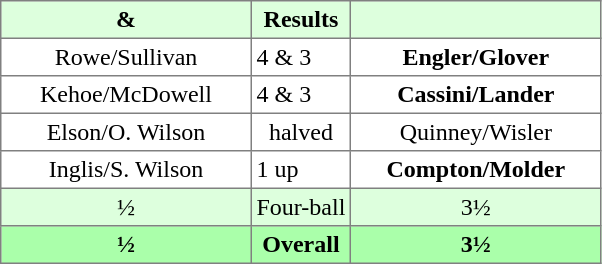<table border="1" cellpadding="3" style="border-collapse:collapse; text-align:center;">
<tr style="background:#ddffdd;">
<th width=160> & </th>
<th>Results</th>
<th width=160></th>
</tr>
<tr>
<td>Rowe/Sullivan</td>
<td align=left> 4 & 3</td>
<td><strong>Engler/Glover</strong></td>
</tr>
<tr>
<td>Kehoe/McDowell</td>
<td align=left> 4 & 3</td>
<td><strong>Cassini/Lander</strong></td>
</tr>
<tr>
<td>Elson/O. Wilson</td>
<td>halved</td>
<td>Quinney/Wisler</td>
</tr>
<tr>
<td>Inglis/S. Wilson</td>
<td align=left> 1 up</td>
<td><strong>Compton/Molder</strong></td>
</tr>
<tr style="background:#ddffdd;">
<td>½</td>
<td>Four-ball</td>
<td>3½</td>
</tr>
<tr style="background:#aaffaa;">
<th>½</th>
<th>Overall</th>
<th>3½</th>
</tr>
</table>
